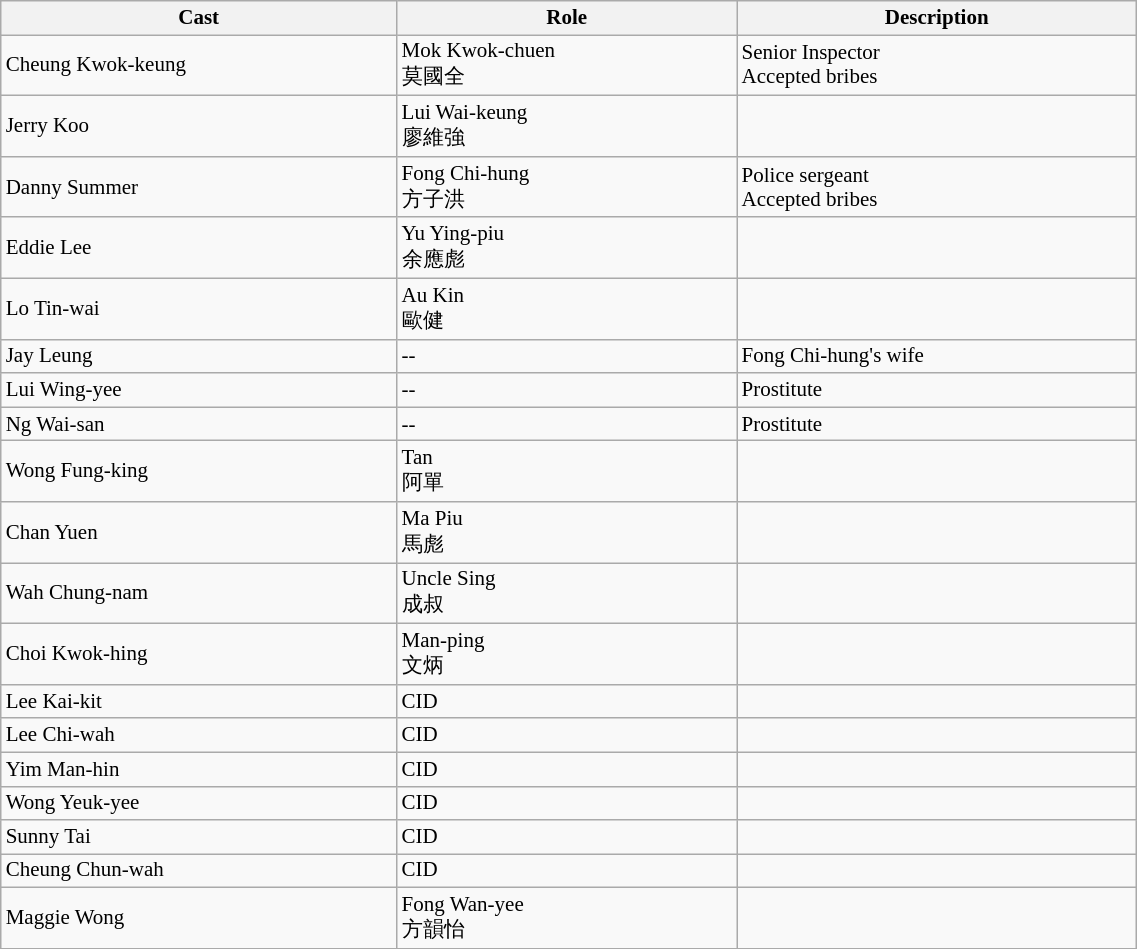<table class="wikitable" style="width:60%; font-size: 14px;">
<tr>
<th>Cast</th>
<th>Role</th>
<th>Description</th>
</tr>
<tr>
<td>Cheung Kwok-keung</td>
<td>Mok Kwok-chuen<br>莫國全</td>
<td>Senior Inspector<br>Accepted bribes</td>
</tr>
<tr>
<td>Jerry Koo</td>
<td>Lui Wai-keung<br>廖維強</td>
<td></td>
</tr>
<tr>
<td>Danny Summer</td>
<td>Fong Chi-hung<br>方子洪</td>
<td>Police sergeant<br>Accepted bribes</td>
</tr>
<tr>
<td>Eddie Lee</td>
<td>Yu Ying-piu<br>余應彪</td>
<td></td>
</tr>
<tr>
<td>Lo Tin-wai</td>
<td>Au Kin<br>歐健</td>
<td></td>
</tr>
<tr>
<td>Jay Leung</td>
<td>--</td>
<td>Fong Chi-hung's wife</td>
</tr>
<tr>
<td>Lui Wing-yee</td>
<td>--</td>
<td>Prostitute</td>
</tr>
<tr>
<td>Ng Wai-san</td>
<td>--</td>
<td>Prostitute</td>
</tr>
<tr>
<td>Wong Fung-king</td>
<td>Tan<br>阿單</td>
<td></td>
</tr>
<tr>
<td>Chan Yuen</td>
<td>Ma Piu<br>馬彪</td>
<td></td>
</tr>
<tr>
<td>Wah Chung-nam</td>
<td>Uncle Sing<br>成叔</td>
<td></td>
</tr>
<tr>
<td>Choi Kwok-hing</td>
<td>Man-ping<br>文炳</td>
<td></td>
</tr>
<tr>
<td>Lee Kai-kit</td>
<td>CID</td>
<td></td>
</tr>
<tr>
<td>Lee Chi-wah</td>
<td>CID</td>
<td></td>
</tr>
<tr>
<td>Yim Man-hin</td>
<td>CID</td>
<td></td>
</tr>
<tr>
<td>Wong Yeuk-yee</td>
<td>CID</td>
<td></td>
</tr>
<tr>
<td>Sunny Tai</td>
<td>CID</td>
<td></td>
</tr>
<tr>
<td>Cheung Chun-wah</td>
<td>CID</td>
<td></td>
</tr>
<tr>
<td>Maggie Wong</td>
<td>Fong Wan-yee<br>方韻怡</td>
<td></td>
</tr>
<tr>
</tr>
</table>
